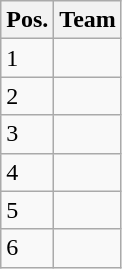<table class="wikitable">
<tr>
<th>Pos.</th>
<th>Team</th>
</tr>
<tr>
<td>1</td>
<td></td>
</tr>
<tr>
<td>2</td>
<td></td>
</tr>
<tr>
<td>3</td>
<td></td>
</tr>
<tr>
<td>4</td>
<td></td>
</tr>
<tr>
<td>5</td>
<td></td>
</tr>
<tr>
<td>6</td>
<td></td>
</tr>
</table>
